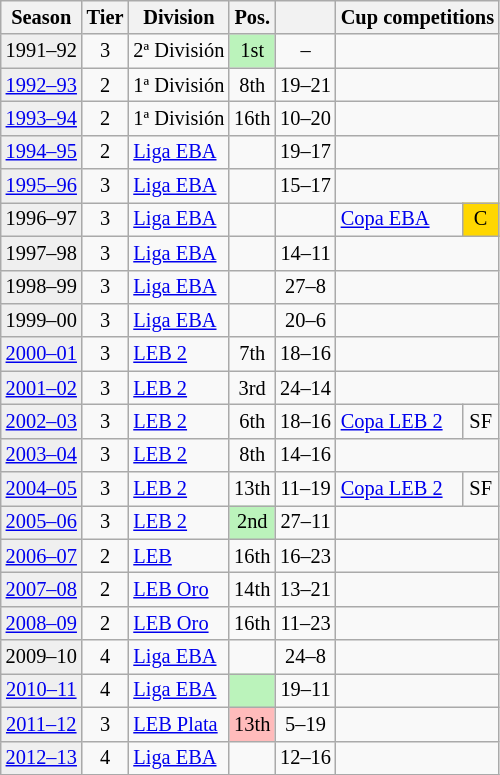<table class="wikitable" style="font-size:85%; text-align:center">
<tr>
<th>Season</th>
<th>Tier</th>
<th>Division</th>
<th>Pos.</th>
<th></th>
<th colspan=2>Cup competitions</th>
</tr>
<tr>
<td bgcolor=#efefef>1991–92</td>
<td>3</td>
<td align=left>2ª División</td>
<td bgcolor=#BBF3BB>1st</td>
<td>–</td>
<td colspan=2></td>
</tr>
<tr>
<td bgcolor=#efefef><a href='#'>1992–93</a></td>
<td>2</td>
<td align=left>1ª División</td>
<td>8th</td>
<td>19–21</td>
<td colspan=2></td>
</tr>
<tr>
<td bgcolor=#efefef><a href='#'>1993–94</a></td>
<td>2</td>
<td align=left>1ª División</td>
<td>16th</td>
<td>10–20</td>
<td colspan=2></td>
</tr>
<tr>
<td bgcolor=#efefef><a href='#'>1994–95</a></td>
<td>2</td>
<td align=left><a href='#'>Liga EBA</a></td>
<td></td>
<td>19–17</td>
<td colspan=2></td>
</tr>
<tr>
<td bgcolor=#efefef><a href='#'>1995–96</a></td>
<td>3</td>
<td align=left><a href='#'>Liga EBA</a></td>
<td></td>
<td>15–17</td>
<td colspan=2></td>
</tr>
<tr>
<td bgcolor=#efefef>1996–97</td>
<td>3</td>
<td align=left><a href='#'>Liga EBA</a></td>
<td></td>
<td></td>
<td align=left><a href='#'>Copa EBA</a></td>
<td bgcolor=gold>C</td>
</tr>
<tr>
<td bgcolor=#efefef>1997–98</td>
<td>3</td>
<td align=left><a href='#'>Liga EBA</a></td>
<td></td>
<td>14–11</td>
<td colspan=2></td>
</tr>
<tr>
<td bgcolor=#efefef>1998–99</td>
<td>3</td>
<td align=left><a href='#'>Liga EBA</a></td>
<td></td>
<td>27–8</td>
<td colspan=2></td>
</tr>
<tr>
<td bgcolor=#efefef>1999–00</td>
<td>3</td>
<td align=left><a href='#'>Liga EBA</a></td>
<td></td>
<td>20–6</td>
<td colspan=2></td>
</tr>
<tr>
<td bgcolor=#efefef><a href='#'>2000–01</a></td>
<td>3</td>
<td align=left><a href='#'>LEB 2</a></td>
<td>7th</td>
<td>18–16</td>
<td colspan=2></td>
</tr>
<tr>
<td bgcolor=#efefef><a href='#'>2001–02</a></td>
<td>3</td>
<td align=left><a href='#'>LEB 2</a></td>
<td>3rd</td>
<td>24–14</td>
<td colspan=2></td>
</tr>
<tr>
<td bgcolor=#efefef><a href='#'>2002–03</a></td>
<td>3</td>
<td align=left><a href='#'>LEB 2</a></td>
<td>6th</td>
<td>18–16</td>
<td align=left><a href='#'>Copa LEB 2</a></td>
<td>SF</td>
</tr>
<tr>
<td bgcolor=#efefef><a href='#'>2003–04</a></td>
<td>3</td>
<td align=left><a href='#'>LEB 2</a></td>
<td>8th</td>
<td>14–16</td>
<td colspan=2></td>
</tr>
<tr>
<td bgcolor=#efefef><a href='#'>2004–05</a></td>
<td>3</td>
<td align=left><a href='#'>LEB 2</a></td>
<td>13th</td>
<td>11–19</td>
<td align=left><a href='#'>Copa LEB 2</a></td>
<td>SF</td>
</tr>
<tr>
<td bgcolor=#efefef><a href='#'>2005–06</a></td>
<td>3</td>
<td align=left><a href='#'>LEB 2</a></td>
<td bgcolor=#BBF3BB>2nd</td>
<td>27–11</td>
<td colspan=2></td>
</tr>
<tr>
<td bgcolor=#efefef><a href='#'>2006–07</a></td>
<td>2</td>
<td align=left><a href='#'>LEB</a></td>
<td>16th</td>
<td>16–23</td>
<td colspan=2></td>
</tr>
<tr>
<td bgcolor=#efefef><a href='#'>2007–08</a></td>
<td>2</td>
<td align=left><a href='#'>LEB Oro</a></td>
<td>14th</td>
<td>13–21</td>
<td colspan=2></td>
</tr>
<tr>
<td bgcolor=#efefef><a href='#'>2008–09</a></td>
<td>2</td>
<td align=left><a href='#'>LEB Oro</a></td>
<td>16th</td>
<td>11–23</td>
<td colspan=2></td>
</tr>
<tr>
<td bgcolor=#efefef>2009–10</td>
<td>4</td>
<td align=left><a href='#'>Liga EBA</a></td>
<td></td>
<td>24–8</td>
<td colspan=2></td>
</tr>
<tr>
<td bgcolor=#efefef><a href='#'>2010–11</a></td>
<td>4</td>
<td align=left><a href='#'>Liga EBA</a></td>
<td bgcolor=#BBF3BB></td>
<td>19–11</td>
<td colspan=2></td>
</tr>
<tr>
<td bgcolor=#efefef><a href='#'>2011–12</a></td>
<td>3</td>
<td align=left><a href='#'>LEB Plata</a></td>
<td bgcolor=#FFBBBB>13th</td>
<td>5–19</td>
<td colspan=2></td>
</tr>
<tr>
<td bgcolor=#efefef><a href='#'>2012–13</a></td>
<td>4</td>
<td align=left><a href='#'>Liga EBA</a></td>
<td></td>
<td>12–16</td>
<td colspan=2></td>
</tr>
<tr>
</tr>
</table>
